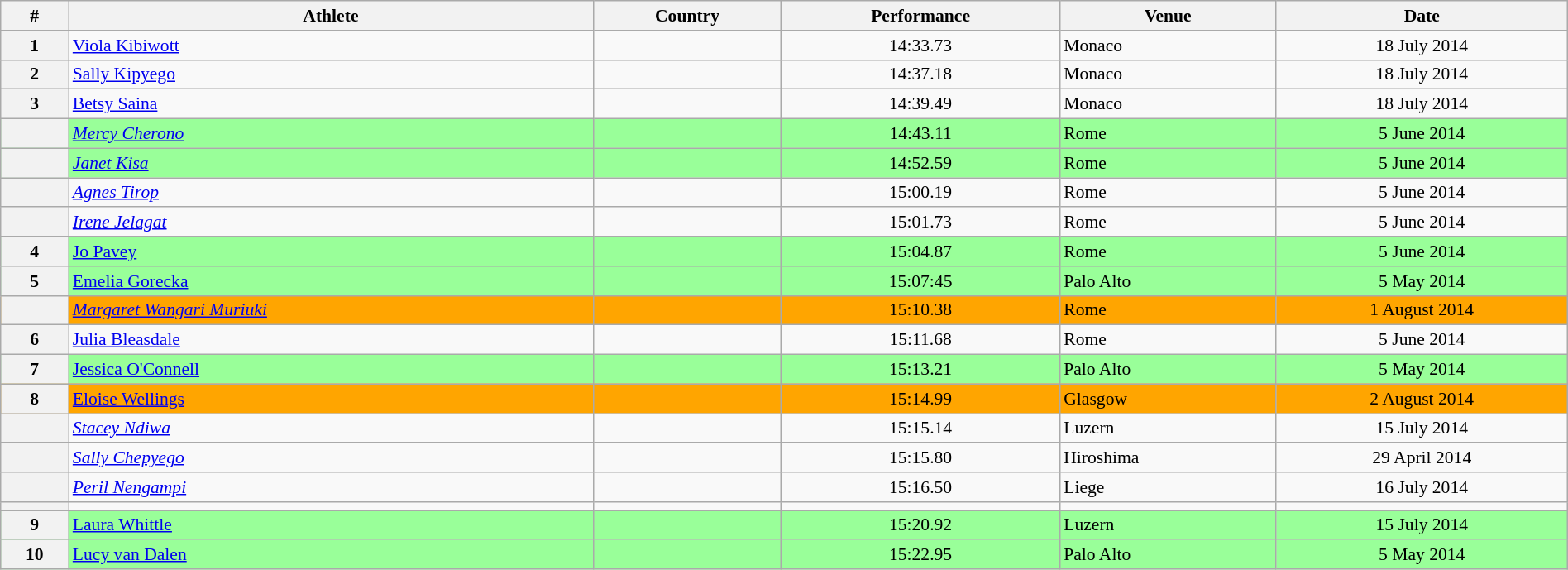<table class="wikitable" width=100% style="font-size:90%; text-align:center;">
<tr>
<th>#</th>
<th>Athlete</th>
<th>Country</th>
<th>Performance</th>
<th>Venue</th>
<th>Date</th>
</tr>
<tr>
<th>1</th>
<td align=left><a href='#'>Viola Kibiwott</a></td>
<td align=left></td>
<td>14:33.73</td>
<td align=left> Monaco</td>
<td>18 July 2014</td>
</tr>
<tr>
<th>2</th>
<td align=left><a href='#'>Sally Kipyego</a></td>
<td align=left></td>
<td>14:37.18</td>
<td align=left> Monaco</td>
<td>18 July 2014</td>
</tr>
<tr>
<th>3</th>
<td align=left><a href='#'>Betsy Saina</a></td>
<td align=left></td>
<td>14:39.49</td>
<td align=left> Monaco</td>
<td>18 July 2014</td>
</tr>
<tr bgcolor="99FF99">
<th></th>
<td align=left><em><a href='#'>Mercy Cherono</a></em></td>
<td align=left></td>
<td>14:43.11</td>
<td align=left> Rome</td>
<td>5 June 2014</td>
</tr>
<tr bgcolor="99FF99">
<th></th>
<td align=left><em><a href='#'>Janet Kisa</a></em></td>
<td align=left></td>
<td>14:52.59</td>
<td align=left> Rome</td>
<td>5 June 2014</td>
</tr>
<tr>
<th></th>
<td align=left><em><a href='#'>Agnes Tirop</a></em></td>
<td align=left></td>
<td>15:00.19</td>
<td align=left> Rome</td>
<td>5 June 2014</td>
</tr>
<tr>
<th></th>
<td align=left><em><a href='#'>Irene Jelagat</a></em></td>
<td align=left></td>
<td>15:01.73</td>
<td align=left> Rome</td>
<td>5 June 2014</td>
</tr>
<tr bgcolor="99FF99">
<th>4</th>
<td align=left><a href='#'>Jo Pavey</a></td>
<td align=left></td>
<td>15:04.87</td>
<td align=left> Rome</td>
<td>5 June 2014</td>
</tr>
<tr bgcolor="99FF99">
<th>5</th>
<td align=left><a href='#'>Emelia Gorecka</a></td>
<td align=left></td>
<td>15:07:45</td>
<td align=left> Palo Alto</td>
<td>5 May 2014</td>
</tr>
<tr bgcolor="orange">
<th></th>
<td align=left><em><a href='#'>Margaret Wangari Muriuki</a></em></td>
<td align=left></td>
<td>15:10.38</td>
<td align=left> Rome</td>
<td>1 August 2014</td>
</tr>
<tr>
<th>6</th>
<td align=left><a href='#'>Julia Bleasdale</a></td>
<td align=left></td>
<td>15:11.68</td>
<td align=left> Rome</td>
<td>5 June 2014</td>
</tr>
<tr bgcolor="99FF99">
<th>7</th>
<td align=left><a href='#'>Jessica O'Connell</a></td>
<td align=left></td>
<td>15:13.21</td>
<td align=left> Palo Alto</td>
<td>5 May 2014</td>
</tr>
<tr bgcolor="orange">
<th>8</th>
<td align=left><a href='#'>Eloise Wellings</a></td>
<td align=left></td>
<td>15:14.99</td>
<td align=left> Glasgow</td>
<td>2 August 2014</td>
</tr>
<tr>
<th></th>
<td align=left><em><a href='#'>Stacey Ndiwa</a></em></td>
<td align=left></td>
<td>15:15.14</td>
<td align=left> Luzern</td>
<td>15 July 2014</td>
</tr>
<tr>
<th></th>
<td align=left><em><a href='#'>Sally Chepyego</a></em></td>
<td align=left></td>
<td>15:15.80</td>
<td align=left> Hiroshima</td>
<td>29 April 2014</td>
</tr>
<tr>
<th></th>
<td align=left><em><a href='#'>Peril Nengampi</a></em></td>
<td align=left></td>
<td>15:16.50</td>
<td align=left> Liege</td>
<td>16 July 2014</td>
</tr>
<tr>
<th></th>
<td></td>
<td></td>
<td></td>
<td></td>
<td></td>
</tr>
<tr bgcolor="99FF99">
<th>9</th>
<td align=left><a href='#'>Laura Whittle</a></td>
<td align=left></td>
<td>15:20.92</td>
<td align=left> Luzern</td>
<td>15 July 2014</td>
</tr>
<tr bgcolor="99FF99">
<th>10</th>
<td align=left><a href='#'>Lucy van Dalen</a></td>
<td align=left></td>
<td>15:22.95</td>
<td align=left> Palo Alto</td>
<td>5 May 2014</td>
</tr>
</table>
